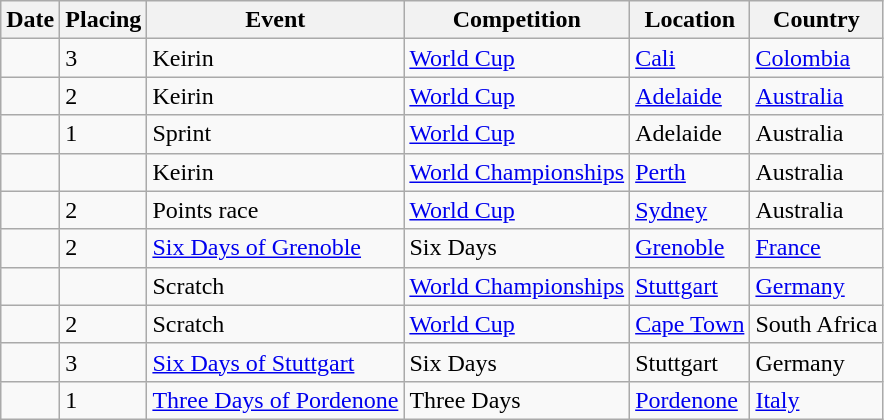<table class="wikitable sortable">
<tr>
<th>Date</th>
<th>Placing</th>
<th>Event</th>
<th>Competition</th>
<th>Location</th>
<th>Country</th>
</tr>
<tr>
<td></td>
<td>3</td>
<td>Keirin</td>
<td><a href='#'>World Cup</a></td>
<td><a href='#'>Cali</a></td>
<td><a href='#'>Colombia</a></td>
</tr>
<tr>
<td></td>
<td>2</td>
<td>Keirin</td>
<td><a href='#'>World Cup</a></td>
<td><a href='#'>Adelaide</a></td>
<td><a href='#'>Australia</a></td>
</tr>
<tr>
<td></td>
<td>1</td>
<td>Sprint</td>
<td><a href='#'>World Cup</a></td>
<td>Adelaide</td>
<td>Australia</td>
</tr>
<tr>
<td></td>
<td></td>
<td>Keirin</td>
<td><a href='#'>World Championships</a></td>
<td><a href='#'>Perth</a></td>
<td>Australia</td>
</tr>
<tr>
<td></td>
<td>2</td>
<td>Points race</td>
<td><a href='#'>World Cup</a></td>
<td><a href='#'>Sydney</a></td>
<td>Australia</td>
</tr>
<tr>
<td></td>
<td>2</td>
<td><a href='#'>Six Days of Grenoble</a></td>
<td>Six Days</td>
<td><a href='#'>Grenoble</a></td>
<td><a href='#'>France</a></td>
</tr>
<tr>
<td></td>
<td></td>
<td>Scratch</td>
<td><a href='#'>World Championships</a></td>
<td><a href='#'>Stuttgart</a></td>
<td><a href='#'>Germany</a></td>
</tr>
<tr>
<td></td>
<td>2</td>
<td>Scratch</td>
<td><a href='#'>World Cup</a></td>
<td><a href='#'>Cape Town</a></td>
<td>South Africa</td>
</tr>
<tr>
<td></td>
<td>3</td>
<td><a href='#'>Six Days of Stuttgart</a></td>
<td>Six Days</td>
<td>Stuttgart</td>
<td>Germany</td>
</tr>
<tr>
<td></td>
<td>1</td>
<td><a href='#'>Three Days of Pordenone</a></td>
<td>Three Days</td>
<td><a href='#'>Pordenone</a></td>
<td><a href='#'>Italy</a></td>
</tr>
</table>
